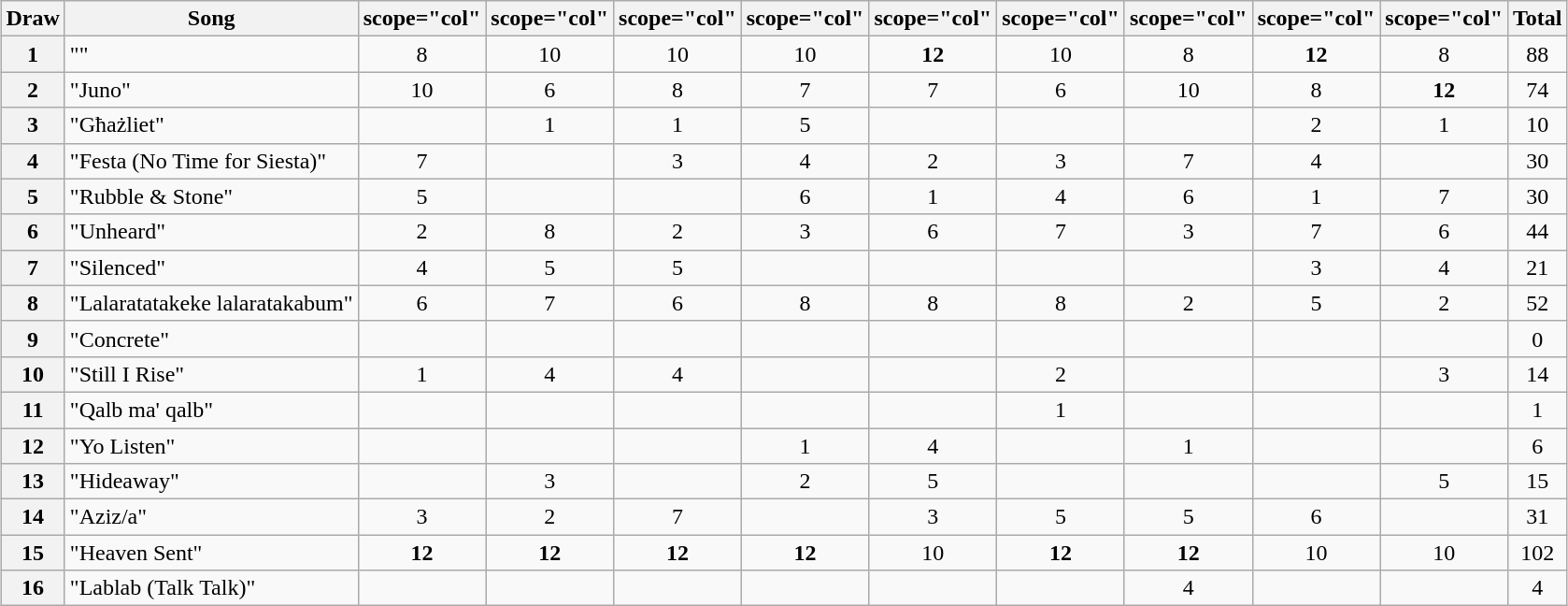<table class="wikitable plainrowheaders" style="margin: 1em auto 1em auto; text-align:center;">
<tr>
<th>Draw</th>
<th>Song</th>
<th>scope="col" </th>
<th>scope="col" </th>
<th>scope="col" </th>
<th>scope="col" </th>
<th>scope="col" </th>
<th>scope="col" </th>
<th>scope="col" </th>
<th>scope="col" </th>
<th>scope="col" </th>
<th>Total</th>
</tr>
<tr>
<th scope="row" style="text-align:center;">1</th>
<td align="left">""</td>
<td>8</td>
<td>10</td>
<td>10</td>
<td>10</td>
<td><strong>12</strong></td>
<td>10</td>
<td>8</td>
<td><strong>12</strong></td>
<td>8</td>
<td>88</td>
</tr>
<tr>
<th scope="row" style="text-align:center;">2</th>
<td align="left">"Juno"</td>
<td>10</td>
<td>6</td>
<td>8</td>
<td>7</td>
<td>7</td>
<td>6</td>
<td>10</td>
<td>8</td>
<td><strong>12</strong></td>
<td>74</td>
</tr>
<tr>
<th scope="row" style="text-align:center;">3</th>
<td align="left">"Għażliet"</td>
<td></td>
<td>1</td>
<td>1</td>
<td>5</td>
<td></td>
<td></td>
<td></td>
<td>2</td>
<td>1</td>
<td>10</td>
</tr>
<tr>
<th scope="row" style="text-align:center;">4</th>
<td align="left">"Festa (No Time for Siesta)"</td>
<td>7</td>
<td></td>
<td>3</td>
<td>4</td>
<td>2</td>
<td>3</td>
<td>7</td>
<td>4</td>
<td></td>
<td>30</td>
</tr>
<tr>
<th scope="row" style="text-align:center;">5</th>
<td align="left">"Rubble & Stone"</td>
<td>5</td>
<td></td>
<td></td>
<td>6</td>
<td>1</td>
<td>4</td>
<td>6</td>
<td>1</td>
<td>7</td>
<td>30</td>
</tr>
<tr>
<th scope="row" style="text-align:center;">6</th>
<td align="left">"Unheard"</td>
<td>2</td>
<td>8</td>
<td>2</td>
<td>3</td>
<td>6</td>
<td>7</td>
<td>3</td>
<td>7</td>
<td>6</td>
<td>44</td>
</tr>
<tr>
<th scope="row" style="text-align:center;">7</th>
<td align="left">"Silenced"</td>
<td>4</td>
<td>5</td>
<td>5</td>
<td></td>
<td></td>
<td></td>
<td></td>
<td>3</td>
<td>4</td>
<td>21</td>
</tr>
<tr>
<th scope="row" style="text-align:center;">8</th>
<td align="left">"Lalaratatakeke lalaratakabum"</td>
<td>6</td>
<td>7</td>
<td>6</td>
<td>8</td>
<td>8</td>
<td>8</td>
<td>2</td>
<td>5</td>
<td>2</td>
<td>52</td>
</tr>
<tr>
<th scope="row" style="text-align:center;">9</th>
<td align="left">"Concrete"</td>
<td></td>
<td></td>
<td></td>
<td></td>
<td></td>
<td></td>
<td></td>
<td></td>
<td></td>
<td>0</td>
</tr>
<tr>
<th scope="row" style="text-align:center;">10</th>
<td align="left">"Still I Rise"</td>
<td>1</td>
<td>4</td>
<td>4</td>
<td></td>
<td></td>
<td>2</td>
<td></td>
<td></td>
<td>3</td>
<td>14</td>
</tr>
<tr>
<th scope="row" style="text-align:center;">11</th>
<td align="left">"Qalb ma' qalb"</td>
<td></td>
<td></td>
<td></td>
<td></td>
<td></td>
<td>1</td>
<td></td>
<td></td>
<td></td>
<td>1</td>
</tr>
<tr>
<th scope="row" style="text-align:center;">12</th>
<td align="left">"Yo Listen"</td>
<td></td>
<td></td>
<td></td>
<td>1</td>
<td>4</td>
<td></td>
<td>1</td>
<td></td>
<td></td>
<td>6</td>
</tr>
<tr>
<th scope="row" style="text-align:center;">13</th>
<td align="left">"Hideaway"</td>
<td></td>
<td>3</td>
<td></td>
<td>2</td>
<td>5</td>
<td></td>
<td></td>
<td></td>
<td>5</td>
<td>15</td>
</tr>
<tr>
<th scope="row" style="text-align:center;">14</th>
<td align="left">"Aziz/a"</td>
<td>3</td>
<td>2</td>
<td>7</td>
<td></td>
<td>3</td>
<td>5</td>
<td>5</td>
<td>6</td>
<td></td>
<td>31</td>
</tr>
<tr>
<th scope="row" style="text-align:center;">15</th>
<td align="left">"Heaven Sent"</td>
<td><strong>12</strong></td>
<td><strong>12</strong></td>
<td><strong>12</strong></td>
<td><strong>12</strong></td>
<td>10</td>
<td><strong>12</strong></td>
<td><strong>12</strong></td>
<td>10</td>
<td>10</td>
<td>102</td>
</tr>
<tr>
<th scope="row" style="text-align:center;">16</th>
<td align="left">"Lablab (Talk Talk)"</td>
<td></td>
<td></td>
<td></td>
<td></td>
<td></td>
<td></td>
<td>4</td>
<td></td>
<td></td>
<td>4</td>
</tr>
</table>
